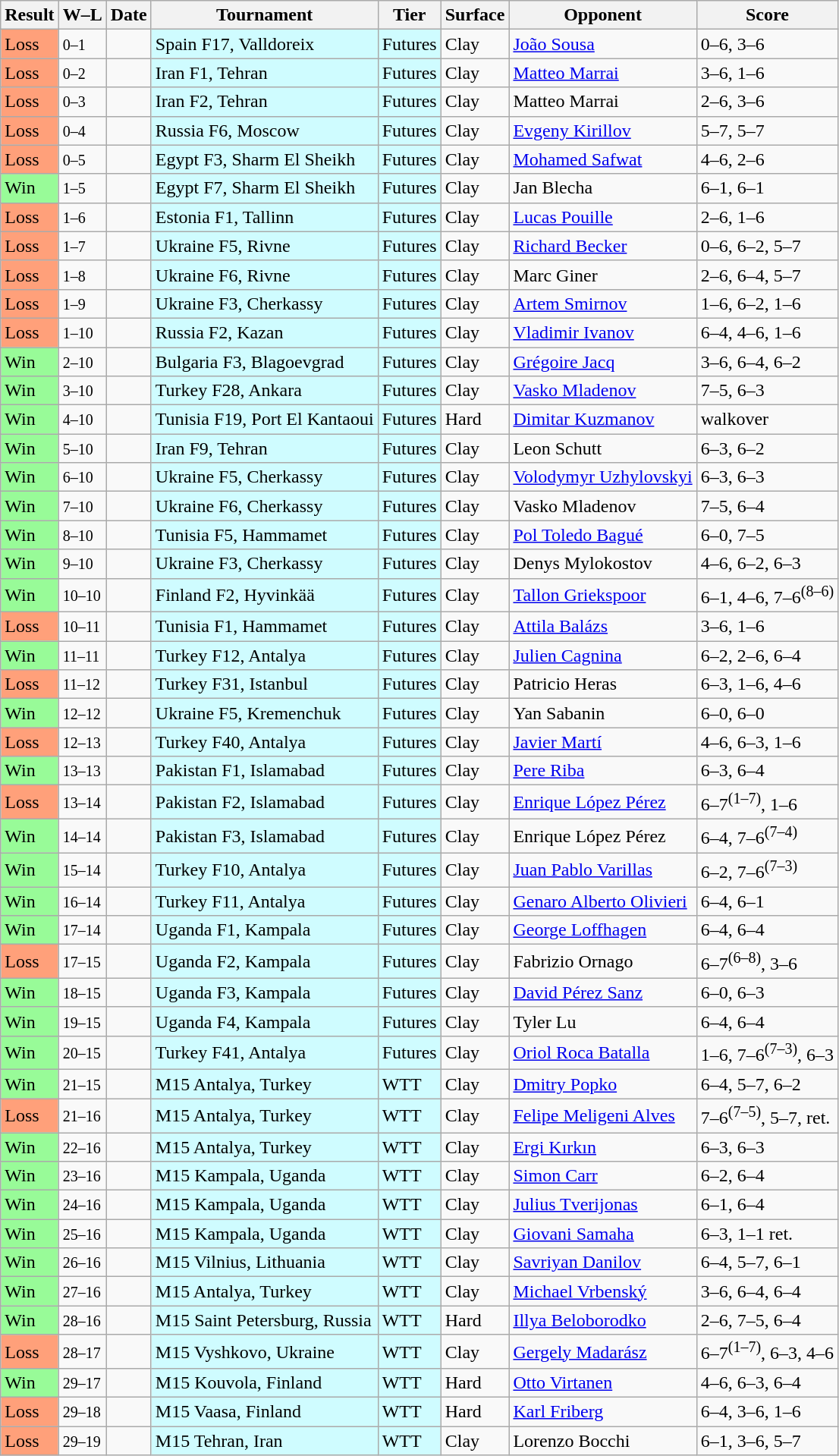<table class="sortable wikitable nowrap">
<tr>
<th>Result</th>
<th class="unsortable">W–L</th>
<th>Date</th>
<th>Tournament</th>
<th>Tier</th>
<th>Surface</th>
<th>Opponent</th>
<th class="unsortable">Score</th>
</tr>
<tr>
<td bgcolor=FFA07A>Loss</td>
<td><small>0–1</small></td>
<td></td>
<td style="background:#cffcff;">Spain F17, Valldoreix</td>
<td style="background:#cffcff;">Futures</td>
<td>Clay</td>
<td> <a href='#'>João Sousa</a></td>
<td>0–6, 3–6</td>
</tr>
<tr>
<td bgcolor=FFA07A>Loss</td>
<td><small>0–2</small></td>
<td></td>
<td style="background:#cffcff;">Iran F1, Tehran</td>
<td style="background:#cffcff;">Futures</td>
<td>Clay</td>
<td> <a href='#'>Matteo Marrai</a></td>
<td>3–6, 1–6</td>
</tr>
<tr>
<td bgcolor=FFA07A>Loss</td>
<td><small>0–3</small></td>
<td></td>
<td style="background:#cffcff;">Iran F2, Tehran</td>
<td style="background:#cffcff;">Futures</td>
<td>Clay</td>
<td> Matteo Marrai</td>
<td>2–6, 3–6</td>
</tr>
<tr>
<td bgcolor=FFA07A>Loss</td>
<td><small>0–4</small></td>
<td></td>
<td style="background:#cffcff;">Russia F6, Moscow</td>
<td style="background:#cffcff;">Futures</td>
<td>Clay</td>
<td> <a href='#'>Evgeny Kirillov</a></td>
<td>5–7, 5–7</td>
</tr>
<tr>
<td bgcolor=FFA07A>Loss</td>
<td><small>0–5</small></td>
<td></td>
<td style="background:#cffcff;">Egypt F3, Sharm El Sheikh</td>
<td style="background:#cffcff;">Futures</td>
<td>Clay</td>
<td> <a href='#'>Mohamed Safwat</a></td>
<td>4–6, 2–6</td>
</tr>
<tr>
<td bgcolor=98FB98>Win</td>
<td><small>1–5</small></td>
<td></td>
<td style="background:#cffcff;">Egypt F7, Sharm El Sheikh</td>
<td style="background:#cffcff;">Futures</td>
<td>Clay</td>
<td> Jan Blecha</td>
<td>6–1, 6–1</td>
</tr>
<tr>
<td bgcolor=FFA07A>Loss</td>
<td><small>1–6</small></td>
<td></td>
<td style="background:#cffcff;">Estonia F1, Tallinn</td>
<td style="background:#cffcff;">Futures</td>
<td>Clay</td>
<td> <a href='#'>Lucas Pouille</a></td>
<td>2–6, 1–6</td>
</tr>
<tr>
<td bgcolor=FFA07A>Loss</td>
<td><small>1–7</small></td>
<td></td>
<td style="background:#cffcff;">Ukraine F5, Rivne</td>
<td style="background:#cffcff;">Futures</td>
<td>Clay</td>
<td> <a href='#'>Richard Becker</a></td>
<td>0–6, 6–2, 5–7</td>
</tr>
<tr>
<td bgcolor=FFA07A>Loss</td>
<td><small>1–8</small></td>
<td></td>
<td style="background:#cffcff;">Ukraine F6, Rivne</td>
<td style="background:#cffcff;">Futures</td>
<td>Clay</td>
<td> Marc Giner</td>
<td>2–6, 6–4, 5–7</td>
</tr>
<tr>
<td bgcolor=FFA07A>Loss</td>
<td><small>1–9</small></td>
<td></td>
<td style="background:#cffcff;">Ukraine F3, Cherkassy</td>
<td style="background:#cffcff;">Futures</td>
<td>Clay</td>
<td> <a href='#'>Artem Smirnov</a></td>
<td>1–6, 6–2, 1–6</td>
</tr>
<tr>
<td bgcolor=FFA07A>Loss</td>
<td><small>1–10</small></td>
<td></td>
<td style="background:#cffcff;">Russia F2, Kazan</td>
<td style="background:#cffcff;">Futures</td>
<td>Clay</td>
<td> <a href='#'>Vladimir Ivanov</a></td>
<td>6–4, 4–6, 1–6</td>
</tr>
<tr>
<td bgcolor=98FB98>Win</td>
<td><small>2–10</small></td>
<td></td>
<td style="background:#cffcff;">Bulgaria F3, Blagoevgrad</td>
<td style="background:#cffcff;">Futures</td>
<td>Clay</td>
<td> <a href='#'>Grégoire Jacq</a></td>
<td>3–6, 6–4, 6–2</td>
</tr>
<tr>
<td bgcolor=98FB98>Win</td>
<td><small>3–10</small></td>
<td></td>
<td style="background:#cffcff;">Turkey F28, Ankara</td>
<td style="background:#cffcff;">Futures</td>
<td>Clay</td>
<td> <a href='#'>Vasko Mladenov</a></td>
<td>7–5, 6–3</td>
</tr>
<tr>
<td bgcolor=98FB98>Win</td>
<td><small>4–10</small></td>
<td></td>
<td style="background:#cffcff;">Tunisia F19, Port El Kantaoui</td>
<td style="background:#cffcff;">Futures</td>
<td>Hard</td>
<td> <a href='#'>Dimitar Kuzmanov</a></td>
<td>walkover</td>
</tr>
<tr>
<td bgcolor=98FB98>Win</td>
<td><small>5–10</small></td>
<td></td>
<td style="background:#cffcff;">Iran F9, Tehran</td>
<td style="background:#cffcff;">Futures</td>
<td>Clay</td>
<td> Leon Schutt</td>
<td>6–3, 6–2</td>
</tr>
<tr>
<td bgcolor=98FB98>Win</td>
<td><small>6–10</small></td>
<td></td>
<td style="background:#cffcff;">Ukraine F5, Cherkassy</td>
<td style="background:#cffcff;">Futures</td>
<td>Clay</td>
<td> <a href='#'>Volodymyr Uzhylovskyi</a></td>
<td>6–3, 6–3</td>
</tr>
<tr>
<td bgcolor=98FB98>Win</td>
<td><small>7–10</small></td>
<td></td>
<td style="background:#cffcff;">Ukraine F6, Cherkassy</td>
<td style="background:#cffcff;">Futures</td>
<td>Clay</td>
<td> Vasko Mladenov</td>
<td>7–5, 6–4</td>
</tr>
<tr>
<td bgcolor=98FB98>Win</td>
<td><small>8–10</small></td>
<td></td>
<td style="background:#cffcff;">Tunisia F5, Hammamet</td>
<td style="background:#cffcff;">Futures</td>
<td>Clay</td>
<td> <a href='#'>Pol Toledo Bagué</a></td>
<td>6–0, 7–5</td>
</tr>
<tr>
<td bgcolor=98FB98>Win</td>
<td><small>9–10</small></td>
<td></td>
<td style="background:#cffcff;">Ukraine F3, Cherkassy</td>
<td style="background:#cffcff;">Futures</td>
<td>Clay</td>
<td> Denys Mylokostov</td>
<td>4–6, 6–2, 6–3</td>
</tr>
<tr>
<td bgcolor=98FB98>Win</td>
<td><small>10–10</small></td>
<td></td>
<td style="background:#cffcff;">Finland F2, Hyvinkää</td>
<td style="background:#cffcff;">Futures</td>
<td>Clay</td>
<td> <a href='#'>Tallon Griekspoor</a></td>
<td>6–1, 4–6, 7–6<sup>(8–6)</sup></td>
</tr>
<tr>
<td bgcolor=FFA07A>Loss</td>
<td><small>10–11</small></td>
<td></td>
<td style="background:#cffcff;">Tunisia F1, Hammamet</td>
<td style="background:#cffcff;">Futures</td>
<td>Clay</td>
<td> <a href='#'>Attila Balázs</a></td>
<td>3–6, 1–6</td>
</tr>
<tr>
<td bgcolor=98FB98>Win</td>
<td><small>11–11</small></td>
<td></td>
<td style="background:#cffcff;">Turkey F12, Antalya</td>
<td style="background:#cffcff;">Futures</td>
<td>Clay</td>
<td> <a href='#'>Julien Cagnina</a></td>
<td>6–2, 2–6, 6–4</td>
</tr>
<tr>
<td bgcolor=FFA07A>Loss</td>
<td><small>11–12</small></td>
<td></td>
<td style="background:#cffcff;">Turkey F31, Istanbul</td>
<td style="background:#cffcff;">Futures</td>
<td>Clay</td>
<td> Patricio Heras</td>
<td>6–3, 1–6, 4–6</td>
</tr>
<tr>
<td bgcolor=98FB98>Win</td>
<td><small>12–12</small></td>
<td></td>
<td style="background:#cffcff;">Ukraine F5, Kremenchuk</td>
<td style="background:#cffcff;">Futures</td>
<td>Clay</td>
<td> Yan Sabanin</td>
<td>6–0, 6–0</td>
</tr>
<tr>
<td bgcolor=FFA07A>Loss</td>
<td><small>12–13</small></td>
<td></td>
<td style="background:#cffcff;">Turkey F40, Antalya</td>
<td style="background:#cffcff;">Futures</td>
<td>Clay</td>
<td> <a href='#'>Javier Martí</a></td>
<td>4–6, 6–3, 1–6</td>
</tr>
<tr>
<td bgcolor=98FB98>Win</td>
<td><small>13–13</small></td>
<td></td>
<td style="background:#cffcff;">Pakistan F1, Islamabad</td>
<td style="background:#cffcff;">Futures</td>
<td>Clay</td>
<td> <a href='#'>Pere Riba</a></td>
<td>6–3, 6–4</td>
</tr>
<tr>
<td bgcolor=FFA07A>Loss</td>
<td><small>13–14</small></td>
<td></td>
<td style="background:#cffcff;">Pakistan F2, Islamabad</td>
<td style="background:#cffcff;">Futures</td>
<td>Clay</td>
<td> <a href='#'>Enrique López Pérez</a></td>
<td>6–7<sup>(1–7)</sup>, 1–6</td>
</tr>
<tr>
<td bgcolor=98FB98>Win</td>
<td><small>14–14</small></td>
<td></td>
<td style="background:#cffcff;">Pakistan F3, Islamabad</td>
<td style="background:#cffcff;">Futures</td>
<td>Clay</td>
<td> Enrique López Pérez</td>
<td>6–4, 7–6<sup>(7–4)</sup></td>
</tr>
<tr>
<td bgcolor=98FB98>Win</td>
<td><small>15–14</small></td>
<td></td>
<td style="background:#cffcff;">Turkey F10, Antalya</td>
<td style="background:#cffcff;">Futures</td>
<td>Clay</td>
<td> <a href='#'>Juan Pablo Varillas</a></td>
<td>6–2, 7–6<sup>(7–3)</sup></td>
</tr>
<tr>
<td bgcolor=98FB98>Win</td>
<td><small>16–14</small></td>
<td></td>
<td style="background:#cffcff;">Turkey F11, Antalya</td>
<td style="background:#cffcff;">Futures</td>
<td>Clay</td>
<td> <a href='#'>Genaro Alberto Olivieri</a></td>
<td>6–4, 6–1</td>
</tr>
<tr>
<td bgcolor=98FB98>Win</td>
<td><small>17–14</small></td>
<td></td>
<td style="background:#cffcff;">Uganda F1, Kampala</td>
<td style="background:#cffcff;">Futures</td>
<td>Clay</td>
<td> <a href='#'>George Loffhagen</a></td>
<td>6–4, 6–4</td>
</tr>
<tr>
<td bgcolor=FFA07A>Loss</td>
<td><small>17–15</small></td>
<td></td>
<td style="background:#cffcff;">Uganda F2, Kampala</td>
<td style="background:#cffcff;">Futures</td>
<td>Clay</td>
<td> Fabrizio Ornago</td>
<td>6–7<sup>(6–8)</sup>, 3–6</td>
</tr>
<tr>
<td bgcolor=98FB98>Win</td>
<td><small>18–15</small></td>
<td></td>
<td style="background:#cffcff;">Uganda F3, Kampala</td>
<td style="background:#cffcff;">Futures</td>
<td>Clay</td>
<td> <a href='#'>David Pérez Sanz</a></td>
<td>6–0, 6–3</td>
</tr>
<tr>
<td bgcolor=98FB98>Win</td>
<td><small>19–15</small></td>
<td></td>
<td style="background:#cffcff;">Uganda F4, Kampala</td>
<td style="background:#cffcff;">Futures</td>
<td>Clay</td>
<td> Tyler Lu</td>
<td>6–4, 6–4</td>
</tr>
<tr>
<td bgcolor=98FB98>Win</td>
<td><small>20–15</small></td>
<td></td>
<td style="background:#cffcff;">Turkey F41, Antalya</td>
<td style="background:#cffcff;">Futures</td>
<td>Clay</td>
<td> <a href='#'>Oriol Roca Batalla</a></td>
<td>1–6, 7–6<sup>(7–3)</sup>, 6–3</td>
</tr>
<tr>
<td bgcolor=98FB98>Win</td>
<td><small>21–15</small></td>
<td></td>
<td style="background:#cffcff;">M15 Antalya, Turkey</td>
<td style="background:#cffcff;">WTT</td>
<td>Clay</td>
<td> <a href='#'>Dmitry Popko</a></td>
<td>6–4, 5–7, 6–2</td>
</tr>
<tr>
<td bgcolor=FFA07A>Loss</td>
<td><small>21–16</small></td>
<td></td>
<td style="background:#cffcff;">M15 Antalya, Turkey</td>
<td style="background:#cffcff;">WTT</td>
<td>Clay</td>
<td> <a href='#'>Felipe Meligeni Alves</a></td>
<td>7–6<sup>(7–5)</sup>, 5–7, ret.</td>
</tr>
<tr>
<td bgcolor=98FB98>Win</td>
<td><small>22–16</small></td>
<td></td>
<td style="background:#cffcff;">M15 Antalya, Turkey</td>
<td style="background:#cffcff;">WTT</td>
<td>Clay</td>
<td> <a href='#'>Ergi Kırkın</a></td>
<td>6–3, 6–3</td>
</tr>
<tr>
<td bgcolor=98FB98>Win</td>
<td><small>23–16</small></td>
<td></td>
<td style="background:#cffcff;">M15 Kampala, Uganda</td>
<td style="background:#cffcff;">WTT</td>
<td>Clay</td>
<td> <a href='#'>Simon Carr</a></td>
<td>6–2, 6–4</td>
</tr>
<tr>
<td bgcolor=98FB98>Win</td>
<td><small>24–16</small></td>
<td></td>
<td style="background:#cffcff;">M15 Kampala, Uganda</td>
<td style="background:#cffcff;">WTT</td>
<td>Clay</td>
<td> <a href='#'>Julius Tverijonas</a></td>
<td>6–1, 6–4</td>
</tr>
<tr>
<td bgcolor=98FB98>Win</td>
<td><small>25–16</small></td>
<td></td>
<td style="background:#cffcff;">M15 Kampala, Uganda</td>
<td style="background:#cffcff;">WTT</td>
<td>Clay</td>
<td> <a href='#'>Giovani Samaha</a></td>
<td>6–3, 1–1 ret.</td>
</tr>
<tr>
<td bgcolor=98FB98>Win</td>
<td><small>26–16</small></td>
<td></td>
<td style="background:#cffcff;">M15 Vilnius, Lithuania</td>
<td style="background:#cffcff;">WTT</td>
<td>Clay</td>
<td> <a href='#'>Savriyan Danilov</a></td>
<td>6–4, 5–7, 6–1</td>
</tr>
<tr>
<td bgcolor=98FB98>Win</td>
<td><small>27–16</small></td>
<td></td>
<td style="background:#cffcff;">M15 Antalya, Turkey</td>
<td style="background:#cffcff;">WTT</td>
<td>Clay</td>
<td> <a href='#'>Michael Vrbenský</a></td>
<td>3–6, 6–4, 6–4</td>
</tr>
<tr>
<td bgcolor=98FB98>Win</td>
<td><small>28–16</small></td>
<td></td>
<td style="background:#cffcff;">M15 Saint Petersburg, Russia</td>
<td style="background:#cffcff;">WTT</td>
<td>Hard</td>
<td> <a href='#'>Illya Beloborodko</a></td>
<td>2–6, 7–5, 6–4</td>
</tr>
<tr>
<td bgcolor=FFA07A>Loss</td>
<td><small>28–17</small></td>
<td></td>
<td style="background:#cffcff;">M15 Vyshkovo, Ukraine</td>
<td style="background:#cffcff;">WTT</td>
<td>Clay</td>
<td> <a href='#'>Gergely Madarász</a></td>
<td>6–7<sup>(1–7)</sup>, 6–3, 4–6</td>
</tr>
<tr>
<td bgcolor=98FB98>Win</td>
<td><small>29–17</small></td>
<td></td>
<td style="background:#cffcff;">M15 Kouvola, Finland</td>
<td style="background:#cffcff;">WTT</td>
<td>Hard</td>
<td> <a href='#'>Otto Virtanen</a></td>
<td>4–6, 6–3, 6–4</td>
</tr>
<tr>
<td bgcolor=FFA07A>Loss</td>
<td><small>29–18</small></td>
<td></td>
<td style="background:#cffcff;">M15 Vaasa, Finland</td>
<td style="background:#cffcff;">WTT</td>
<td>Hard</td>
<td> <a href='#'>Karl Friberg</a></td>
<td>6–4, 3–6, 1–6</td>
</tr>
<tr>
<td bgcolor=FFA07A>Loss</td>
<td><small>29–19</small></td>
<td></td>
<td style="background:#cffcff;">M15 Tehran, Iran</td>
<td style="background:#cffcff;">WTT</td>
<td>Clay</td>
<td> Lorenzo Bocchi</td>
<td>6–1, 3–6, 5–7</td>
</tr>
</table>
